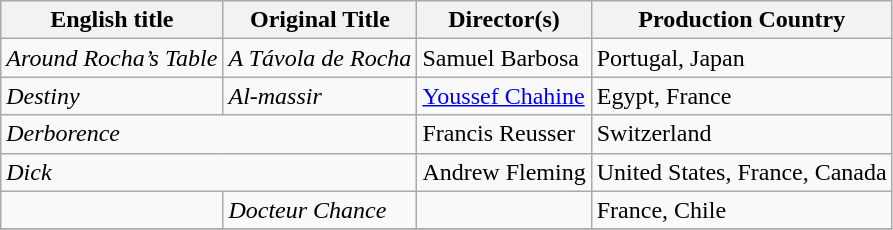<table class="wikitable sortable">
<tr>
<th>English title</th>
<th>Original Title</th>
<th>Director(s)</th>
<th>Production Country</th>
</tr>
<tr>
<td><em>Around Rocha’s Table</em></td>
<td><em>A Távola de Rocha</em></td>
<td>Samuel Barbosa</td>
<td>Portugal, Japan</td>
</tr>
<tr>
<td><em>Destiny</em></td>
<td><em>Al-massir</em></td>
<td><a href='#'>Youssef Chahine</a></td>
<td>Egypt, France</td>
</tr>
<tr>
<td colspan="2"><em>Derborence</em></td>
<td>Francis Reusser</td>
<td>Switzerland</td>
</tr>
<tr>
<td colspan="2"><em>Dick</em></td>
<td>Andrew Fleming</td>
<td>United States, France, Canada</td>
</tr>
<tr>
<td></td>
<td><em>Docteur Chance</em></td>
<td></td>
<td>France, Chile</td>
</tr>
<tr>
</tr>
</table>
